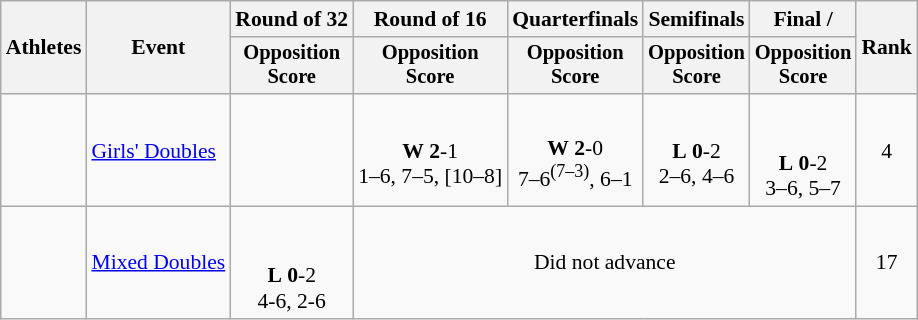<table class=wikitable style="font-size:90%">
<tr>
<th rowspan="2">Athletes</th>
<th rowspan="2">Event</th>
<th>Round of 32</th>
<th>Round of 16</th>
<th>Quarterfinals</th>
<th>Semifinals</th>
<th>Final / </th>
<th rowspan=2>Rank</th>
</tr>
<tr style="font-size:95%">
<th>Opposition<br>Score</th>
<th>Opposition<br>Score</th>
<th>Opposition<br>Score</th>
<th>Opposition<br>Score</th>
<th>Opposition<br>Score</th>
</tr>
<tr align=center>
<td align=left><br></td>
<td align=left><a href='#'>Girls' Doubles</a></td>
<td></td>
<td><br><strong>W</strong> <strong>2</strong>-1 <br> 1–6, 7–5, [10–8]</td>
<td><br><strong>W</strong> <strong>2</strong>-0 <br> 7–6<sup>(7–3)</sup>, 6–1</td>
<td><br><strong>L</strong> <strong>0</strong>-2 <br> 2–6, 4–6</td>
<td><br><br><strong>L</strong> <strong>0</strong>-2 <br> 3–6, 5–7</td>
<td>4</td>
</tr>
<tr align=center>
<td align=left><br></td>
<td align=left><a href='#'>Mixed Doubles</a></td>
<td><br><br><strong>L</strong> <strong>0</strong>-2 <br> 4-6, 2-6</td>
<td colspan=4>Did not advance</td>
<td>17</td>
</tr>
</table>
